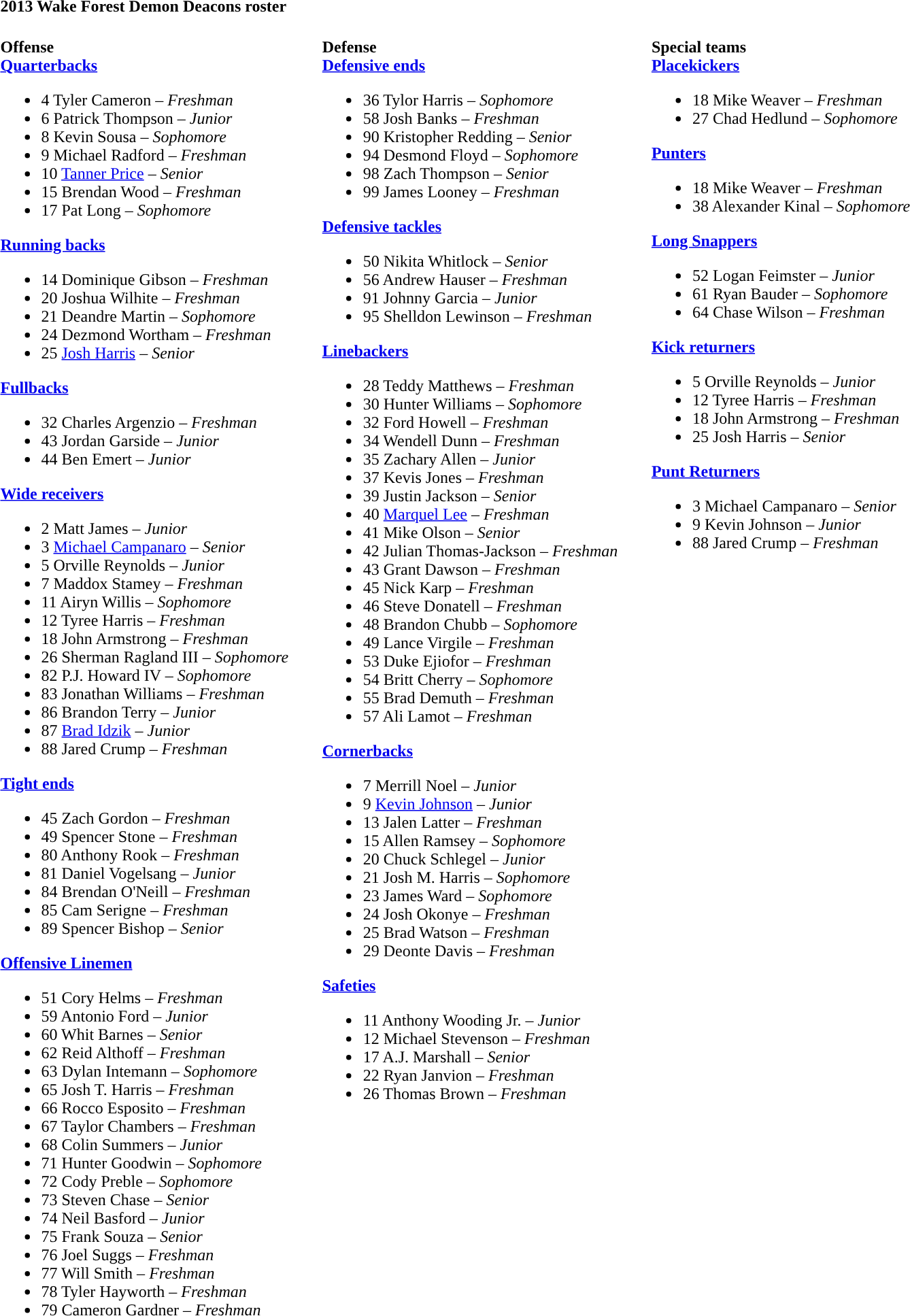<table class="toccolours" style="text-align: left;">
<tr>
<td colspan=11><strong>2013 Wake Forest Demon Deacons roster</strong></td>
</tr>
<tr>
<td valign="top"><br><strong>Offense</strong><br><strong><a href='#'>Quarterbacks</a></strong><ul><li>4 Tyler Cameron – <em> Freshman</em></li><li>6 Patrick Thompson – <em> Junior</em></li><li>8 Kevin Sousa – <em> Sophomore</em></li><li>9 Michael Radford – <em>Freshman</em></li><li>10 <a href='#'>Tanner Price</a> – <em>Senior</em></li><li>15 Brendan Wood – <em>Freshman</em></li><li>17 Pat Long – <em> Sophomore</em></li></ul><strong><a href='#'>Running backs</a></strong><ul><li>14 Dominique Gibson – <em> Freshman</em></li><li>20 Joshua Wilhite – <em> Freshman</em></li><li>21 Deandre Martin – <em> Sophomore</em></li><li>24 Dezmond Wortham – <em>Freshman</em></li><li>25 <a href='#'>Josh Harris</a> – <em> Senior</em></li></ul><strong><a href='#'>Fullbacks</a></strong><ul><li>32 Charles Argenzio – <em>Freshman</em></li><li>43 Jordan Garside – <em> Junior</em></li><li>44 Ben Emert – <em> Junior</em></li></ul><strong><a href='#'>Wide receivers</a></strong><ul><li>2 Matt James – <em> Junior</em></li><li>3 <a href='#'>Michael Campanaro</a> – <em> Senior</em></li><li>5 Orville Reynolds – <em>Junior</em></li><li>7 Maddox Stamey – <em> Freshman</em></li><li>11 Airyn Willis – <em> Sophomore</em></li><li>12 Tyree Harris – <em>Freshman</em></li><li>18 John Armstrong – <em>Freshman</em></li><li>26 Sherman Ragland III – <em> Sophomore</em></li><li>82 P.J. Howard IV – <em> Sophomore</em></li><li>83 Jonathan Williams – <em> Freshman</em></li><li>86 Brandon Terry – <em> Junior</em></li><li>87 <a href='#'>Brad Idzik</a> – <em> Junior</em></li><li>88 Jared Crump – <em> Freshman</em></li></ul><strong><a href='#'>Tight ends</a></strong><ul><li>45 Zach Gordon – <em> Freshman</em></li><li>49 Spencer Stone – <em>Freshman</em></li><li>80 Anthony Rook – <em> Freshman</em></li><li>81 Daniel Vogelsang – <em> Junior</em></li><li>84 Brendan O'Neill – <em>Freshman</em></li><li>85 Cam Serigne – <em>Freshman</em></li><li>89 Spencer Bishop – <em> Senior</em></li></ul><strong><a href='#'>Offensive Linemen</a></strong><ul><li>51 Cory Helms – <em>Freshman</em></li><li>59 Antonio Ford – <em> Junior</em></li><li>60 Whit Barnes – <em> Senior</em></li><li>62 Reid Althoff – <em>Freshman</em></li><li>63 Dylan Intemann  – <em> Sophomore</em></li><li>65 Josh T. Harris – <em>Freshman</em></li><li>66 Rocco Esposito – <em>Freshman</em></li><li>67 Taylor Chambers – <em>Freshman</em></li><li>68 Colin Summers – <em> Junior</em></li><li>71 Hunter Goodwin  – <em> Sophomore</em></li><li>72 Cody Preble  – <em> Sophomore</em></li><li>73 Steven Chase – <em> Senior</em></li><li>74 Neil Basford – <em> Junior</em></li><li>75 Frank Souza – <em> Senior</em></li><li>76 Joel Suggs – <em> Freshman</em></li><li>77 Will Smith – <em> Freshman</em></li><li>78 Tyler Hayworth – <em> Freshman</em></li><li>79 Cameron Gardner – <em>Freshman</em></li></ul></td>
<td width="25"> </td>
<td valign="top"><br><strong>Defense</strong><br><strong><a href='#'>Defensive ends</a></strong><ul><li>36 Tylor Harris – <em>Sophomore</em></li><li>58 Josh Banks – <em> Freshman</em></li><li>90 Kristopher Redding – <em> Senior</em></li><li>94 Desmond Floyd – <em> Sophomore</em></li><li>98 Zach Thompson – <em> Senior</em></li><li>99 James Looney – <em>Freshman</em></li></ul><strong><a href='#'>Defensive tackles</a></strong><ul><li>50 Nikita Whitlock – <em> Senior</em></li><li>56 Andrew Hauser – <em>Freshman</em></li><li>91 Johnny Garcia – <em> Junior</em></li><li>95 Shelldon Lewinson – <em> Freshman</em></li></ul><strong><a href='#'>Linebackers</a></strong><ul><li>28 Teddy Matthews – <em> Freshman</em></li><li>30 Hunter Williams – <em> Sophomore</em></li><li>32 Ford Howell – <em>Freshman</em></li><li>34 Wendell Dunn – <em>Freshman</em></li><li>35 Zachary Allen – <em> Junior</em></li><li>37 Kevis Jones – <em> Freshman</em></li><li>39 Justin Jackson – <em> Senior</em></li><li>40 <a href='#'>Marquel Lee</a> – <em>Freshman</em></li><li>41 Mike Olson – <em> Senior</em></li><li>42 Julian Thomas-Jackson – <em>Freshman</em></li><li>43 Grant Dawson – <em>Freshman</em></li><li>45 Nick Karp – <em>Freshman</em></li><li>46 Steve Donatell – <em> Freshman</em></li><li>48 Brandon Chubb – <em> Sophomore</em></li><li>49 Lance Virgile – <em>Freshman</em></li><li>53 Duke Ejiofor – <em>Freshman</em></li><li>54 Britt Cherry – <em> Sophomore</em></li><li>55 Brad Demuth – <em> Freshman</em></li><li>57 Ali Lamot – <em>Freshman</em></li></ul><strong><a href='#'>Cornerbacks</a></strong><ul><li>7 Merrill Noel – <em> Junior</em></li><li>9 <a href='#'>Kevin Johnson</a> – <em> Junior</em></li><li>13 Jalen Latter – <em>Freshman</em></li><li>15 Allen Ramsey – <em> Sophomore</em></li><li>20 Chuck Schlegel – <em> Junior</em></li><li>21 Josh M. Harris – <em>Sophomore</em></li><li>23 James Ward – <em>Sophomore</em></li><li>24 Josh Okonye – <em>Freshman</em></li><li>25 Brad Watson – <em>Freshman</em></li><li>29 Deonte Davis – <em>Freshman</em></li></ul><strong><a href='#'>Safeties</a></strong><ul><li>11 Anthony Wooding Jr. – <em>Junior</em></li><li>12 Michael Stevenson – <em>Freshman</em></li><li>17 A.J. Marshall – <em>Senior</em></li><li>22 Ryan Janvion – <em> Freshman</em></li><li>26 Thomas Brown – <em>Freshman</em></li></ul></td>
<td width="25"> </td>
<td valign="top"><br><strong>Special teams</strong><br><strong><a href='#'>Placekickers</a></strong><ul><li>18 Mike Weaver – <em>Freshman</em></li><li>27 Chad Hedlund – <em> Sophomore</em></li></ul><strong><a href='#'>Punters</a></strong><ul><li>18 Mike Weaver – <em>Freshman</em></li><li>38 Alexander Kinal – <em> Sophomore</em></li></ul><strong><a href='#'>Long Snappers</a></strong><ul><li>52 Logan Feimster – <em> Junior</em></li><li>61 Ryan Bauder – <em> Sophomore</em></li><li>64 Chase Wilson – <em>Freshman</em></li></ul><strong><a href='#'>Kick returners</a></strong><ul><li>5 Orville Reynolds – <em>Junior</em></li><li>12 Tyree Harris – <em>Freshman</em></li><li>18 John Armstrong – <em>Freshman</em></li><li>25 Josh Harris – <em> Senior</em></li></ul><strong><a href='#'>Punt Returners</a></strong><ul><li>3 Michael Campanaro – <em> Senior</em></li><li>9 Kevin Johnson – <em> Junior</em></li><li>88 Jared Crump – <em> Freshman</em></li></ul></td>
</tr>
<tr>
<td colspan="5" valign="bottom" align="right"><small>      </small></td>
</tr>
</table>
